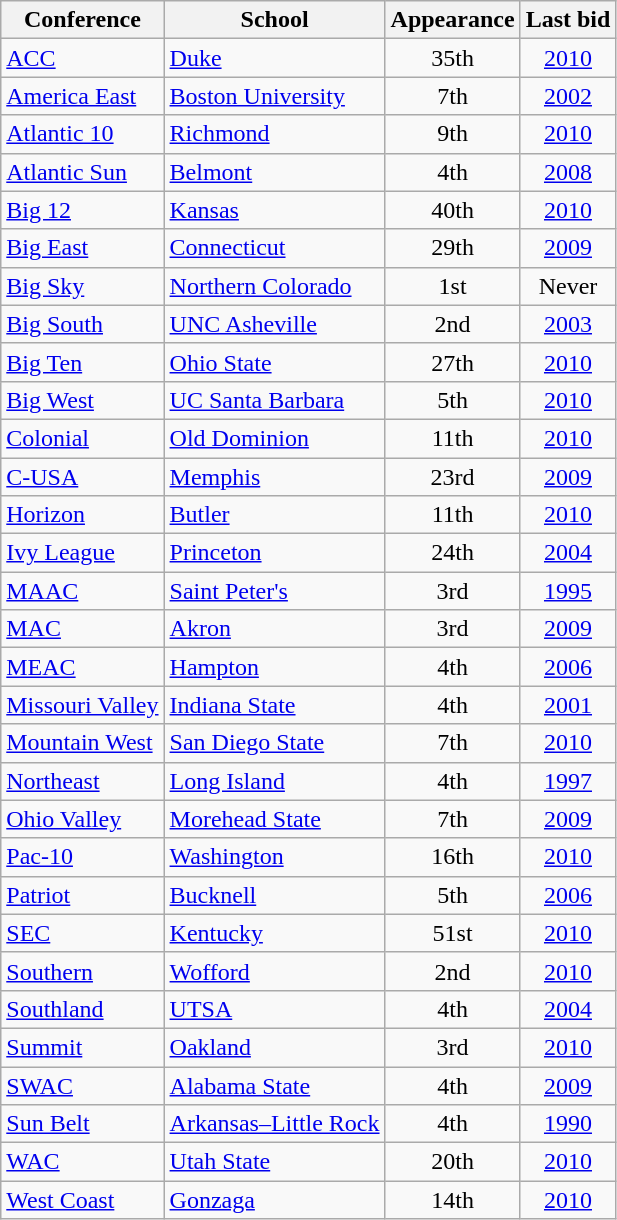<table class="wikitable sortable" style="text-align: center;">
<tr>
<th>Conference</th>
<th>School</th>
<th data-sort-type="number">Appearance</th>
<th>Last bid</th>
</tr>
<tr>
<td align=left><a href='#'>ACC</a></td>
<td align=left><a href='#'>Duke</a></td>
<td>35th</td>
<td><a href='#'>2010</a></td>
</tr>
<tr>
<td align=left><a href='#'>America East</a></td>
<td align=left><a href='#'>Boston University</a></td>
<td>7th</td>
<td><a href='#'>2002</a></td>
</tr>
<tr>
<td align=left><a href='#'>Atlantic 10</a></td>
<td align=left><a href='#'>Richmond</a></td>
<td>9th</td>
<td><a href='#'>2010</a></td>
</tr>
<tr>
<td align=left><a href='#'>Atlantic Sun</a></td>
<td align=left><a href='#'>Belmont</a></td>
<td>4th</td>
<td><a href='#'>2008</a></td>
</tr>
<tr>
<td align=left><a href='#'>Big 12</a></td>
<td align=left><a href='#'>Kansas</a></td>
<td>40th</td>
<td><a href='#'>2010</a></td>
</tr>
<tr>
<td align=left><a href='#'>Big East</a></td>
<td align=left><a href='#'>Connecticut</a></td>
<td>29th</td>
<td><a href='#'>2009</a></td>
</tr>
<tr>
<td align=left><a href='#'>Big Sky</a></td>
<td align=left><a href='#'>Northern Colorado</a></td>
<td>1st</td>
<td>Never</td>
</tr>
<tr>
<td align=left><a href='#'>Big South</a></td>
<td align=left><a href='#'>UNC Asheville</a></td>
<td>2nd</td>
<td><a href='#'>2003</a></td>
</tr>
<tr>
<td align=left><a href='#'>Big Ten</a></td>
<td align=left><a href='#'>Ohio State</a></td>
<td>27th</td>
<td><a href='#'>2010</a></td>
</tr>
<tr>
<td align=left><a href='#'>Big West</a></td>
<td align=left><a href='#'>UC Santa Barbara</a></td>
<td>5th</td>
<td><a href='#'>2010</a></td>
</tr>
<tr>
<td align=left><a href='#'>Colonial</a></td>
<td align=left><a href='#'>Old Dominion</a></td>
<td>11th</td>
<td><a href='#'>2010</a></td>
</tr>
<tr>
<td align=left><a href='#'>C-USA</a></td>
<td align=left><a href='#'>Memphis</a></td>
<td>23rd</td>
<td><a href='#'>2009</a></td>
</tr>
<tr>
<td align=left><a href='#'>Horizon</a></td>
<td align=left><a href='#'>Butler</a></td>
<td>11th</td>
<td><a href='#'>2010</a></td>
</tr>
<tr>
<td align=left><a href='#'>Ivy League</a></td>
<td align=left><a href='#'>Princeton</a></td>
<td>24th</td>
<td><a href='#'>2004</a></td>
</tr>
<tr>
<td align=left><a href='#'>MAAC</a></td>
<td align=left><a href='#'>Saint Peter's</a></td>
<td>3rd</td>
<td><a href='#'>1995</a></td>
</tr>
<tr>
<td align=left><a href='#'>MAC</a></td>
<td align=left><a href='#'>Akron</a></td>
<td>3rd</td>
<td><a href='#'>2009</a></td>
</tr>
<tr>
<td align=left><a href='#'>MEAC</a></td>
<td align=left><a href='#'>Hampton</a></td>
<td>4th</td>
<td><a href='#'>2006</a></td>
</tr>
<tr>
<td align=left><a href='#'>Missouri Valley</a></td>
<td align=left><a href='#'>Indiana State</a></td>
<td>4th</td>
<td><a href='#'>2001</a></td>
</tr>
<tr>
<td align=left><a href='#'>Mountain West</a></td>
<td align=left><a href='#'>San Diego State</a></td>
<td>7th</td>
<td><a href='#'>2010</a></td>
</tr>
<tr>
<td align=left><a href='#'>Northeast</a></td>
<td align=left><a href='#'>Long Island</a></td>
<td>4th</td>
<td><a href='#'>1997</a></td>
</tr>
<tr>
<td align=left><a href='#'>Ohio Valley</a></td>
<td align=left><a href='#'>Morehead State</a></td>
<td>7th</td>
<td><a href='#'>2009</a></td>
</tr>
<tr>
<td align=left><a href='#'>Pac-10</a></td>
<td align=left><a href='#'>Washington</a></td>
<td>16th</td>
<td><a href='#'>2010</a></td>
</tr>
<tr>
<td align=left><a href='#'>Patriot</a></td>
<td align=left><a href='#'>Bucknell</a></td>
<td>5th</td>
<td><a href='#'>2006</a></td>
</tr>
<tr>
<td align=left><a href='#'>SEC</a></td>
<td align=left><a href='#'>Kentucky</a></td>
<td>51st</td>
<td><a href='#'>2010</a></td>
</tr>
<tr>
<td align=left><a href='#'>Southern</a></td>
<td align=left><a href='#'>Wofford</a></td>
<td>2nd</td>
<td><a href='#'>2010</a></td>
</tr>
<tr>
<td align=left><a href='#'>Southland</a></td>
<td align=left><a href='#'>UTSA</a></td>
<td>4th</td>
<td><a href='#'>2004</a></td>
</tr>
<tr>
<td align=left><a href='#'>Summit</a></td>
<td align=left><a href='#'>Oakland</a></td>
<td>3rd</td>
<td><a href='#'>2010</a></td>
</tr>
<tr>
<td align=left><a href='#'>SWAC</a></td>
<td align=left><a href='#'>Alabama State</a></td>
<td>4th</td>
<td><a href='#'>2009</a></td>
</tr>
<tr>
<td align=left><a href='#'>Sun Belt</a></td>
<td align=left><a href='#'>Arkansas–Little Rock</a></td>
<td>4th</td>
<td><a href='#'>1990</a></td>
</tr>
<tr>
<td align=left><a href='#'>WAC</a></td>
<td align=left><a href='#'>Utah State</a></td>
<td>20th</td>
<td><a href='#'>2010</a></td>
</tr>
<tr>
<td align=left><a href='#'>West Coast</a></td>
<td align=left><a href='#'>Gonzaga</a></td>
<td>14th</td>
<td><a href='#'>2010</a></td>
</tr>
</table>
